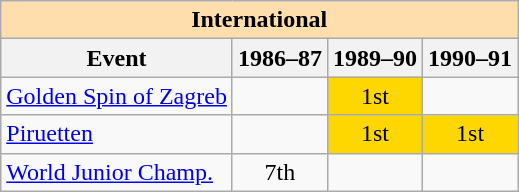<table class="wikitable" style="text-align:center">
<tr>
<th style="background-color: #ffdead; " colspan=4 align=center>International</th>
</tr>
<tr>
<th>Event</th>
<th>1986–87</th>
<th>1989–90</th>
<th>1990–91</th>
</tr>
<tr>
<td align=left><a href='#'>Golden Spin of Zagreb</a></td>
<td></td>
<td bgcolor=gold>1st</td>
<td></td>
</tr>
<tr>
<td align=left><a href='#'>Piruetten</a></td>
<td></td>
<td bgcolor=gold>1st</td>
<td bgcolor=gold>1st</td>
</tr>
<tr>
<td align=left><a href='#'>World Junior Champ.</a></td>
<td>7th</td>
<td></td>
<td></td>
</tr>
</table>
